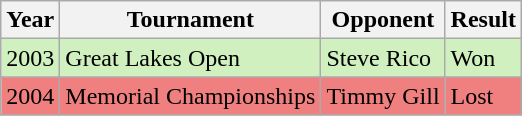<table class="wikitable">
<tr>
<th>Year</th>
<th>Tournament</th>
<th>Opponent</th>
<th>Result</th>
</tr>
<tr style="background:#d0f0c0;">
<td>2003</td>
<td>Great Lakes Open</td>
<td>Steve Rico</td>
<td>Won</td>
</tr>
<tr style="background:#f08080;">
<td>2004</td>
<td>Memorial Championships</td>
<td>Timmy Gill</td>
<td>Lost</td>
</tr>
</table>
